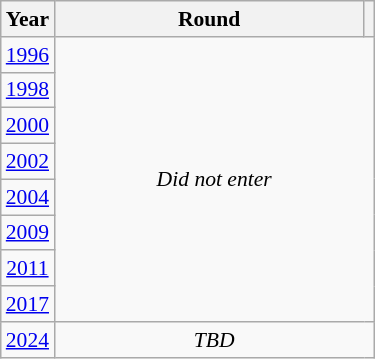<table class="wikitable" style="text-align: center; font-size:90%">
<tr>
<th>Year</th>
<th style="width:200px">Round</th>
<th></th>
</tr>
<tr>
<td><a href='#'>1996</a></td>
<td colspan="2" rowspan="8"><em>Did not enter</em></td>
</tr>
<tr>
<td><a href='#'>1998</a></td>
</tr>
<tr>
<td><a href='#'>2000</a></td>
</tr>
<tr>
<td><a href='#'>2002</a></td>
</tr>
<tr>
<td><a href='#'>2004</a></td>
</tr>
<tr>
<td><a href='#'>2009</a></td>
</tr>
<tr>
<td><a href='#'>2011</a></td>
</tr>
<tr>
<td><a href='#'>2017</a></td>
</tr>
<tr>
<td><a href='#'>2024</a></td>
<td colspan="2"><em>TBD</em></td>
</tr>
</table>
